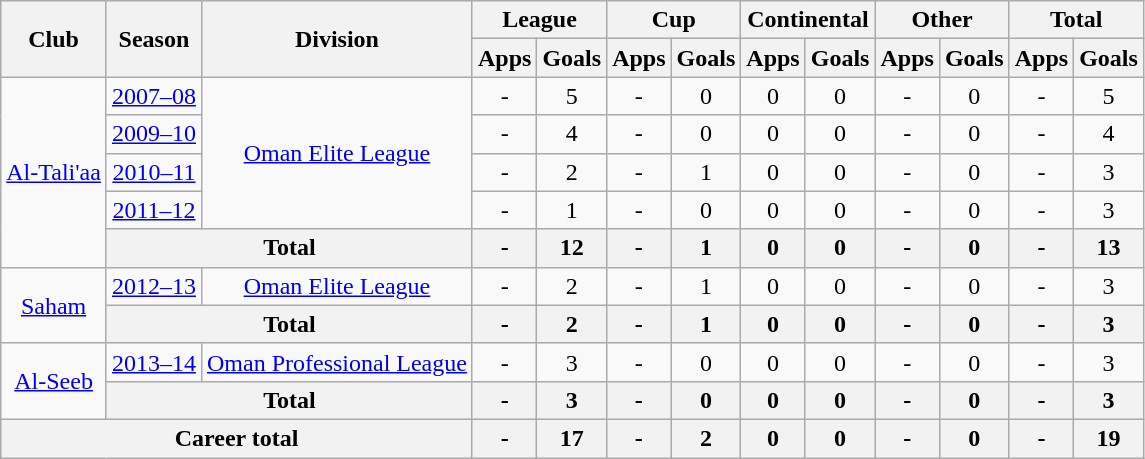<table class="wikitable" style="text-align: center;">
<tr>
<th rowspan="2">Club</th>
<th rowspan="2">Season</th>
<th rowspan="2">Division</th>
<th colspan="2">League</th>
<th colspan="2">Cup</th>
<th colspan="2">Continental</th>
<th colspan="2">Other</th>
<th colspan="2">Total</th>
</tr>
<tr>
<th>Apps</th>
<th>Goals</th>
<th>Apps</th>
<th>Goals</th>
<th>Apps</th>
<th>Goals</th>
<th>Apps</th>
<th>Goals</th>
<th>Apps</th>
<th>Goals</th>
</tr>
<tr>
<td rowspan="5"><a href='#'>Al-Tali'aa</a></td>
<td><a href='#'>2007–08</a></td>
<td rowspan="4"><a href='#'>Oman Elite League</a></td>
<td>-</td>
<td>5</td>
<td>-</td>
<td>0</td>
<td>0</td>
<td>0</td>
<td>-</td>
<td>0</td>
<td>-</td>
<td>5</td>
</tr>
<tr>
<td><a href='#'>2009–10</a></td>
<td>-</td>
<td>4</td>
<td>-</td>
<td>0</td>
<td>0</td>
<td>0</td>
<td>-</td>
<td>0</td>
<td>-</td>
<td>4</td>
</tr>
<tr>
<td><a href='#'>2010–11</a></td>
<td>-</td>
<td>2</td>
<td>-</td>
<td>1</td>
<td>0</td>
<td>0</td>
<td>-</td>
<td>0</td>
<td>-</td>
<td>3</td>
</tr>
<tr>
<td><a href='#'>2011–12</a></td>
<td>-</td>
<td>1</td>
<td>-</td>
<td>0</td>
<td>0</td>
<td>0</td>
<td>-</td>
<td>0</td>
<td>-</td>
<td>3</td>
</tr>
<tr>
<th colspan="2">Total</th>
<th>-</th>
<th>12</th>
<th>-</th>
<th>1</th>
<th>0</th>
<th>0</th>
<th>-</th>
<th>0</th>
<th>-</th>
<th>13</th>
</tr>
<tr>
<td rowspan="2"><a href='#'>Saham</a></td>
<td><a href='#'>2012–13</a></td>
<td rowspan="1"><a href='#'>Oman Elite League</a></td>
<td>-</td>
<td>2</td>
<td>-</td>
<td>1</td>
<td>0</td>
<td>0</td>
<td>-</td>
<td>0</td>
<td>-</td>
<td>3</td>
</tr>
<tr>
<th colspan="2">Total</th>
<th>-</th>
<th>2</th>
<th>-</th>
<th>1</th>
<th>0</th>
<th>0</th>
<th>-</th>
<th>0</th>
<th>-</th>
<th>3</th>
</tr>
<tr>
<td rowspan="2"><a href='#'>Al-Seeb</a></td>
<td><a href='#'>2013–14</a></td>
<td rowspan="1"><a href='#'>Oman Professional League</a></td>
<td>-</td>
<td>3</td>
<td>-</td>
<td>0</td>
<td>0</td>
<td>0</td>
<td>-</td>
<td>0</td>
<td>-</td>
<td>3</td>
</tr>
<tr>
<th colspan="2">Total</th>
<th>-</th>
<th>3</th>
<th>-</th>
<th>0</th>
<th>0</th>
<th>0</th>
<th>-</th>
<th>0</th>
<th>-</th>
<th>3</th>
</tr>
<tr>
<th colspan="3">Career total</th>
<th>-</th>
<th>17</th>
<th>-</th>
<th>2</th>
<th>0</th>
<th>0</th>
<th>-</th>
<th>0</th>
<th>-</th>
<th>19</th>
</tr>
</table>
